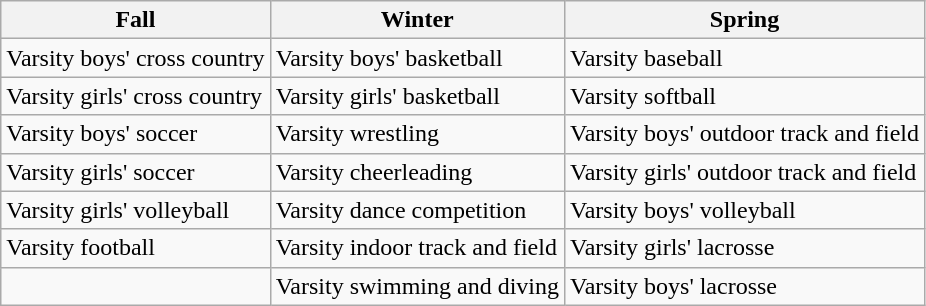<table class="wikitable">
<tr>
<th>Fall</th>
<th>Winter</th>
<th>Spring</th>
</tr>
<tr>
<td>Varsity boys' cross country</td>
<td>Varsity boys' basketball</td>
<td>Varsity baseball</td>
</tr>
<tr>
<td>Varsity girls' cross country</td>
<td>Varsity girls' basketball</td>
<td>Varsity softball</td>
</tr>
<tr>
<td>Varsity boys' soccer</td>
<td>Varsity wrestling</td>
<td>Varsity boys' outdoor track and field</td>
</tr>
<tr>
<td>Varsity girls' soccer</td>
<td>Varsity cheerleading</td>
<td>Varsity girls' outdoor track and field</td>
</tr>
<tr>
<td>Varsity girls' volleyball</td>
<td>Varsity dance competition</td>
<td>Varsity boys' volleyball</td>
</tr>
<tr>
<td>Varsity football</td>
<td>Varsity indoor track and field</td>
<td>Varsity girls' lacrosse</td>
</tr>
<tr>
<td></td>
<td>Varsity swimming and diving</td>
<td>Varsity boys' lacrosse</td>
</tr>
</table>
